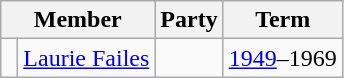<table class="wikitable">
<tr>
<th colspan="2">Member</th>
<th>Party</th>
<th>Term</th>
</tr>
<tr>
<td> </td>
<td><a href='#'>Laurie Failes</a></td>
<td></td>
<td><a href='#'>1949</a>–1969</td>
</tr>
</table>
